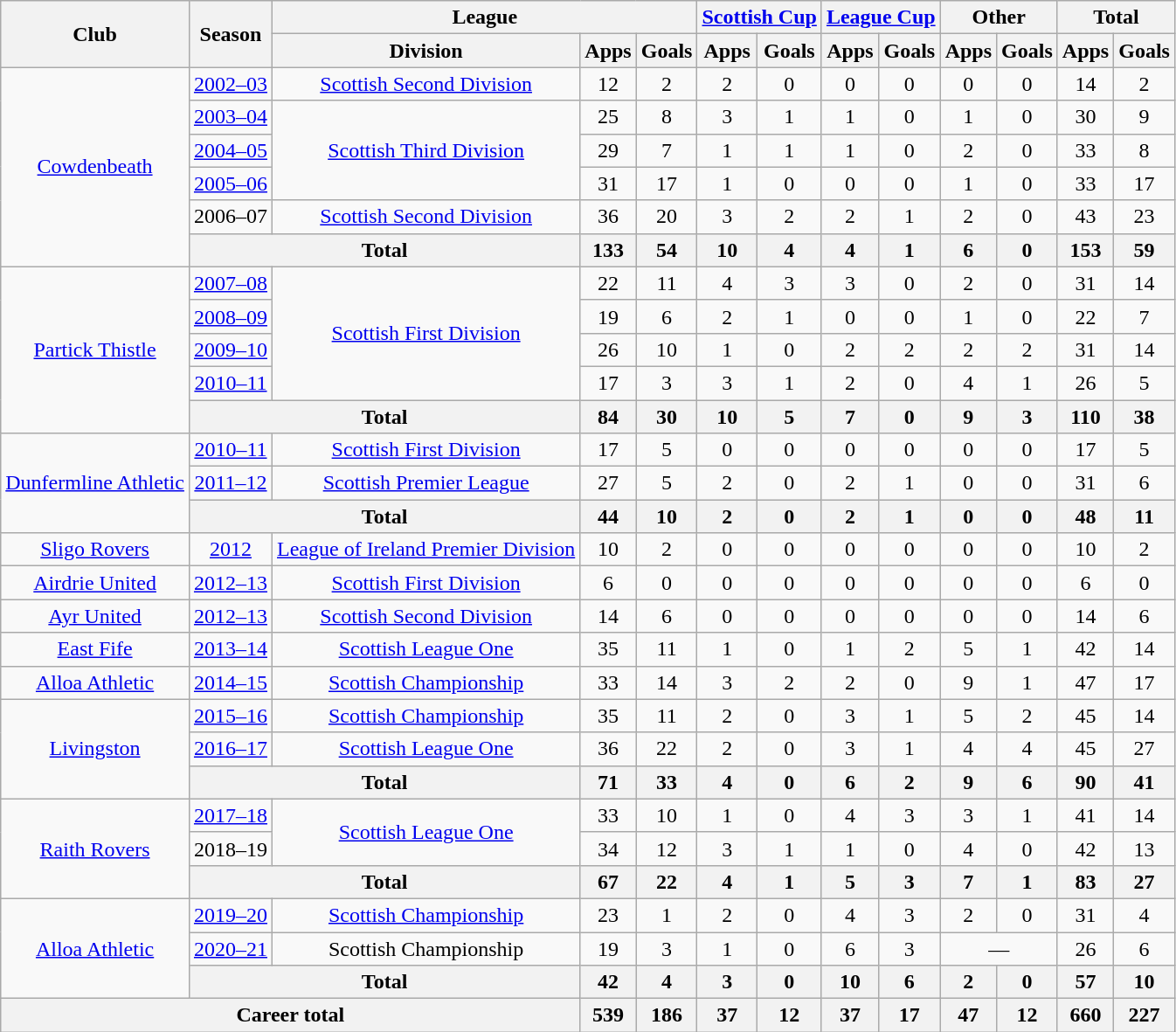<table class="wikitable" style="text-align:center">
<tr>
<th rowspan="2">Club</th>
<th rowspan="2">Season</th>
<th colspan="3">League</th>
<th colspan="2"><a href='#'>Scottish Cup</a></th>
<th colspan="2"><a href='#'>League Cup</a></th>
<th colspan="2">Other</th>
<th colspan="2">Total</th>
</tr>
<tr>
<th>Division</th>
<th>Apps</th>
<th>Goals</th>
<th>Apps</th>
<th>Goals</th>
<th>Apps</th>
<th>Goals</th>
<th>Apps</th>
<th>Goals</th>
<th>Apps</th>
<th>Goals</th>
</tr>
<tr>
<td rowspan="6"><a href='#'>Cowdenbeath</a></td>
<td><a href='#'>2002–03</a></td>
<td><a href='#'>Scottish Second Division</a></td>
<td>12</td>
<td>2</td>
<td>2</td>
<td>0</td>
<td>0</td>
<td>0</td>
<td>0</td>
<td>0</td>
<td>14</td>
<td>2</td>
</tr>
<tr>
<td><a href='#'>2003–04</a></td>
<td rowspan="3"><a href='#'>Scottish Third Division</a></td>
<td>25</td>
<td>8</td>
<td>3</td>
<td>1</td>
<td>1</td>
<td>0</td>
<td>1</td>
<td>0</td>
<td>30</td>
<td>9</td>
</tr>
<tr>
<td><a href='#'>2004–05</a></td>
<td>29</td>
<td>7</td>
<td>1</td>
<td>1</td>
<td>1</td>
<td>0</td>
<td>2</td>
<td>0</td>
<td>33</td>
<td>8</td>
</tr>
<tr>
<td><a href='#'>2005–06</a></td>
<td>31</td>
<td>17</td>
<td>1</td>
<td>0</td>
<td>0</td>
<td>0</td>
<td>1</td>
<td>0</td>
<td>33</td>
<td>17</td>
</tr>
<tr>
<td>2006–07</td>
<td><a href='#'>Scottish Second Division</a></td>
<td>36</td>
<td>20</td>
<td>3</td>
<td>2</td>
<td>2</td>
<td>1</td>
<td>2</td>
<td>0</td>
<td>43</td>
<td>23</td>
</tr>
<tr>
<th colspan="2">Total</th>
<th>133</th>
<th>54</th>
<th>10</th>
<th>4</th>
<th>4</th>
<th>1</th>
<th>6</th>
<th>0</th>
<th>153</th>
<th>59</th>
</tr>
<tr>
<td rowspan="5"><a href='#'>Partick Thistle</a></td>
<td><a href='#'>2007–08</a></td>
<td rowspan="4"><a href='#'>Scottish First Division</a></td>
<td>22</td>
<td>11</td>
<td>4</td>
<td>3</td>
<td>3</td>
<td>0</td>
<td>2</td>
<td>0</td>
<td>31</td>
<td>14</td>
</tr>
<tr>
<td><a href='#'>2008–09</a></td>
<td>19</td>
<td>6</td>
<td>2</td>
<td>1</td>
<td>0</td>
<td>0</td>
<td>1</td>
<td>0</td>
<td>22</td>
<td>7</td>
</tr>
<tr>
<td><a href='#'>2009–10</a></td>
<td>26</td>
<td>10</td>
<td>1</td>
<td>0</td>
<td>2</td>
<td>2</td>
<td>2</td>
<td>2</td>
<td>31</td>
<td>14</td>
</tr>
<tr>
<td><a href='#'>2010–11</a></td>
<td>17</td>
<td>3</td>
<td>3</td>
<td>1</td>
<td>2</td>
<td>0</td>
<td>4</td>
<td>1</td>
<td>26</td>
<td>5</td>
</tr>
<tr>
<th colspan="2">Total</th>
<th>84</th>
<th>30</th>
<th>10</th>
<th>5</th>
<th>7</th>
<th>0</th>
<th>9</th>
<th>3</th>
<th>110</th>
<th>38</th>
</tr>
<tr>
<td rowspan="3"><a href='#'>Dunfermline Athletic</a></td>
<td><a href='#'>2010–11</a></td>
<td><a href='#'>Scottish First Division</a></td>
<td>17</td>
<td>5</td>
<td>0</td>
<td>0</td>
<td>0</td>
<td>0</td>
<td>0</td>
<td>0</td>
<td>17</td>
<td>5</td>
</tr>
<tr>
<td><a href='#'>2011–12</a></td>
<td><a href='#'>Scottish Premier League</a></td>
<td>27</td>
<td>5</td>
<td>2</td>
<td>0</td>
<td>2</td>
<td>1</td>
<td>0</td>
<td>0</td>
<td>31</td>
<td>6</td>
</tr>
<tr>
<th colspan="2">Total</th>
<th>44</th>
<th>10</th>
<th>2</th>
<th>0</th>
<th>2</th>
<th>1</th>
<th>0</th>
<th>0</th>
<th>48</th>
<th>11</th>
</tr>
<tr>
<td><a href='#'>Sligo Rovers</a></td>
<td><a href='#'>2012</a></td>
<td><a href='#'>League of Ireland Premier Division</a></td>
<td>10</td>
<td>2</td>
<td>0</td>
<td>0</td>
<td>0</td>
<td>0</td>
<td>0</td>
<td>0</td>
<td>10</td>
<td>2</td>
</tr>
<tr>
<td><a href='#'>Airdrie United</a></td>
<td><a href='#'>2012–13</a></td>
<td><a href='#'>Scottish First Division</a></td>
<td>6</td>
<td>0</td>
<td>0</td>
<td>0</td>
<td>0</td>
<td>0</td>
<td>0</td>
<td>0</td>
<td>6</td>
<td>0</td>
</tr>
<tr>
<td><a href='#'>Ayr United</a></td>
<td><a href='#'>2012–13</a></td>
<td><a href='#'>Scottish Second Division</a></td>
<td>14</td>
<td>6</td>
<td>0</td>
<td>0</td>
<td>0</td>
<td>0</td>
<td>0</td>
<td>0</td>
<td>14</td>
<td>6</td>
</tr>
<tr>
<td><a href='#'>East Fife</a></td>
<td><a href='#'>2013–14</a></td>
<td><a href='#'>Scottish League One</a></td>
<td>35</td>
<td>11</td>
<td>1</td>
<td>0</td>
<td>1</td>
<td>2</td>
<td>5</td>
<td>1</td>
<td>42</td>
<td>14</td>
</tr>
<tr>
<td><a href='#'>Alloa Athletic</a></td>
<td><a href='#'>2014–15</a></td>
<td><a href='#'>Scottish Championship</a></td>
<td>33</td>
<td>14</td>
<td>3</td>
<td>2</td>
<td>2</td>
<td>0</td>
<td>9</td>
<td>1</td>
<td>47</td>
<td>17</td>
</tr>
<tr>
<td rowspan="3"><a href='#'>Livingston</a></td>
<td><a href='#'>2015–16</a></td>
<td><a href='#'>Scottish Championship</a></td>
<td>35</td>
<td>11</td>
<td>2</td>
<td>0</td>
<td>3</td>
<td>1</td>
<td>5</td>
<td>2</td>
<td>45</td>
<td>14</td>
</tr>
<tr>
<td><a href='#'>2016–17</a></td>
<td><a href='#'>Scottish League One</a></td>
<td>36</td>
<td>22</td>
<td>2</td>
<td>0</td>
<td>3</td>
<td>1</td>
<td>4</td>
<td>4</td>
<td>45</td>
<td>27</td>
</tr>
<tr>
<th colspan="2">Total</th>
<th>71</th>
<th>33</th>
<th>4</th>
<th>0</th>
<th>6</th>
<th>2</th>
<th>9</th>
<th>6</th>
<th>90</th>
<th>41</th>
</tr>
<tr>
<td rowspan=3><a href='#'>Raith Rovers</a></td>
<td><a href='#'>2017–18</a></td>
<td rowspan=2><a href='#'>Scottish League One</a></td>
<td>33</td>
<td>10</td>
<td>1</td>
<td>0</td>
<td>4</td>
<td>3</td>
<td>3</td>
<td>1</td>
<td>41</td>
<td>14</td>
</tr>
<tr>
<td>2018–19</td>
<td>34</td>
<td>12</td>
<td>3</td>
<td>1</td>
<td>1</td>
<td>0</td>
<td>4</td>
<td>0</td>
<td>42</td>
<td>13</td>
</tr>
<tr>
<th colspan=2>Total</th>
<th>67</th>
<th>22</th>
<th>4</th>
<th>1</th>
<th>5</th>
<th>3</th>
<th>7</th>
<th>1</th>
<th>83</th>
<th>27</th>
</tr>
<tr>
<td rowspan=3><a href='#'>Alloa Athletic</a></td>
<td><a href='#'>2019–20</a></td>
<td><a href='#'>Scottish Championship</a></td>
<td>23</td>
<td>1</td>
<td>2</td>
<td>0</td>
<td>4</td>
<td>3</td>
<td>2</td>
<td>0</td>
<td>31</td>
<td>4</td>
</tr>
<tr>
<td><a href='#'>2020–21</a></td>
<td>Scottish Championship</td>
<td>19</td>
<td>3</td>
<td>1</td>
<td>0</td>
<td>6</td>
<td>3</td>
<td colspan="2">—</td>
<td>26</td>
<td>6</td>
</tr>
<tr>
<th colspan=2>Total</th>
<th>42</th>
<th>4</th>
<th>3</th>
<th>0</th>
<th>10</th>
<th>6</th>
<th>2</th>
<th>0</th>
<th>57</th>
<th>10</th>
</tr>
<tr>
<th colspan="3">Career total</th>
<th>539</th>
<th>186</th>
<th>37</th>
<th>12</th>
<th>37</th>
<th>17</th>
<th>47</th>
<th>12</th>
<th>660</th>
<th>227</th>
</tr>
</table>
